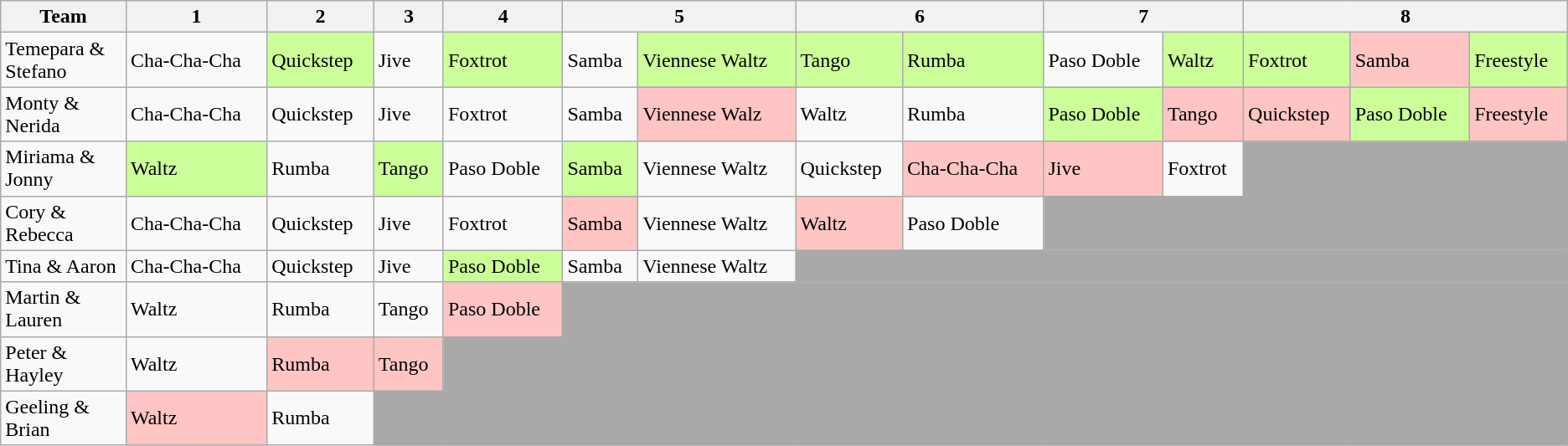<table class="wikitable" align="center">
<tr>
<th width=8%>Team</th>
<th>1</th>
<th>2</th>
<th>3</th>
<th>4</th>
<th colspan=2>5</th>
<th colspan=2>6</th>
<th colspan=2>7</th>
<th colspan=3>8</th>
</tr>
<tr>
<td>Temepara & Stefano</td>
<td>Cha-Cha-Cha</td>
<td bgcolor="#ccff99">Quickstep</td>
<td>Jive</td>
<td bgcolor="#ccff99">Foxtrot</td>
<td>Samba</td>
<td bgcolor="#ccff99">Viennese Waltz</td>
<td bgcolor="#ccff99">Tango</td>
<td bgcolor="#ccff99">Rumba</td>
<td>Paso Doble</td>
<td bgcolor="#ccff99">Waltz</td>
<td bgcolor="#ccff99">Foxtrot</td>
<td bgcolor="#ffc5c5">Samba</td>
<td bgcolor="#ccff99">Freestyle</td>
</tr>
<tr>
<td>Monty & Nerida</td>
<td>Cha-Cha-Cha</td>
<td>Quickstep</td>
<td>Jive</td>
<td>Foxtrot</td>
<td>Samba</td>
<td bgcolor="#ffc5c5">Viennese Walz</td>
<td>Waltz</td>
<td>Rumba</td>
<td bgcolor="#ccff99">Paso Doble</td>
<td bgcolor="#ffc5c5">Tango</td>
<td bgcolor="#ffc5c5">Quickstep</td>
<td bgcolor="#ccff99">Paso Doble</td>
<td bgcolor="#ffc5c5">Freestyle</td>
</tr>
<tr>
<td>Miriama & Jonny</td>
<td bgcolor="#ccff99">Waltz</td>
<td>Rumba</td>
<td bgcolor="#ccff99">Tango</td>
<td>Paso Doble</td>
<td bgcolor="#ccff99">Samba</td>
<td>Viennese Waltz</td>
<td>Quickstep</td>
<td bgcolor="#ffc5c5">Cha-Cha-Cha</td>
<td bgcolor="#ffc5c5">Jive</td>
<td>Foxtrot</td>
<td colspan=3 bgcolor=darkgray></td>
</tr>
<tr>
<td>Cory & Rebecca</td>
<td>Cha-Cha-Cha</td>
<td>Quickstep</td>
<td>Jive</td>
<td>Foxtrot</td>
<td bgcolor="#ffc5c5">Samba</td>
<td>Viennese Waltz</td>
<td bgcolor="#ffc5c5">Waltz</td>
<td>Paso Doble</td>
<td colspan=5 bgcolor=darkgray></td>
</tr>
<tr>
<td>Tina & Aaron</td>
<td>Cha-Cha-Cha</td>
<td>Quickstep</td>
<td>Jive</td>
<td bgcolor="#ccff99">Paso Doble</td>
<td>Samba</td>
<td>Viennese Waltz</td>
<td colspan=8 bgcolor=darkgray></td>
</tr>
<tr>
<td>Martin & Lauren</td>
<td>Waltz</td>
<td>Rumba</td>
<td>Tango</td>
<td bgcolor="#ffc5c5">Paso Doble</td>
<td colspan=9 bgcolor=darkgray></td>
</tr>
<tr>
<td>Peter & Hayley</td>
<td>Waltz</td>
<td bgcolor="#ffc5c5">Rumba</td>
<td bgcolor="#ffc5c5">Tango</td>
<td colspan=10 bgcolor=darkgray></td>
</tr>
<tr>
<td>Geeling & Brian</td>
<td bgcolor="#ffc5c5">Waltz</td>
<td>Rumba</td>
<td colspan=11 bgcolor=darkgray></td>
</tr>
</table>
